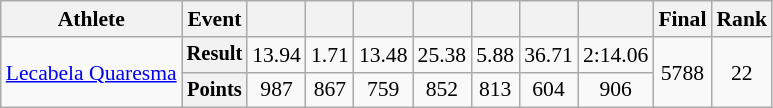<table class="wikitable" style="font-size:90%">
<tr>
<th>Athlete</th>
<th>Event</th>
<th></th>
<th></th>
<th></th>
<th></th>
<th></th>
<th></th>
<th></th>
<th>Final</th>
<th>Rank</th>
</tr>
<tr style=text-align:center>
<td rowspan=2 style=text-align:left><a href='#'>Lecabela Quaresma</a></td>
<th style="font-size:95%">Result</th>
<td>13.94</td>
<td>1.71</td>
<td>13.48</td>
<td>25.38</td>
<td>5.88</td>
<td>36.71</td>
<td>2:14.06</td>
<td rowspan=2>5788</td>
<td rowspan=2>22</td>
</tr>
<tr style=text-align:center>
<th style="font-size:95%">Points</th>
<td>987</td>
<td>867</td>
<td>759</td>
<td>852</td>
<td>813</td>
<td>604</td>
<td>906</td>
</tr>
</table>
